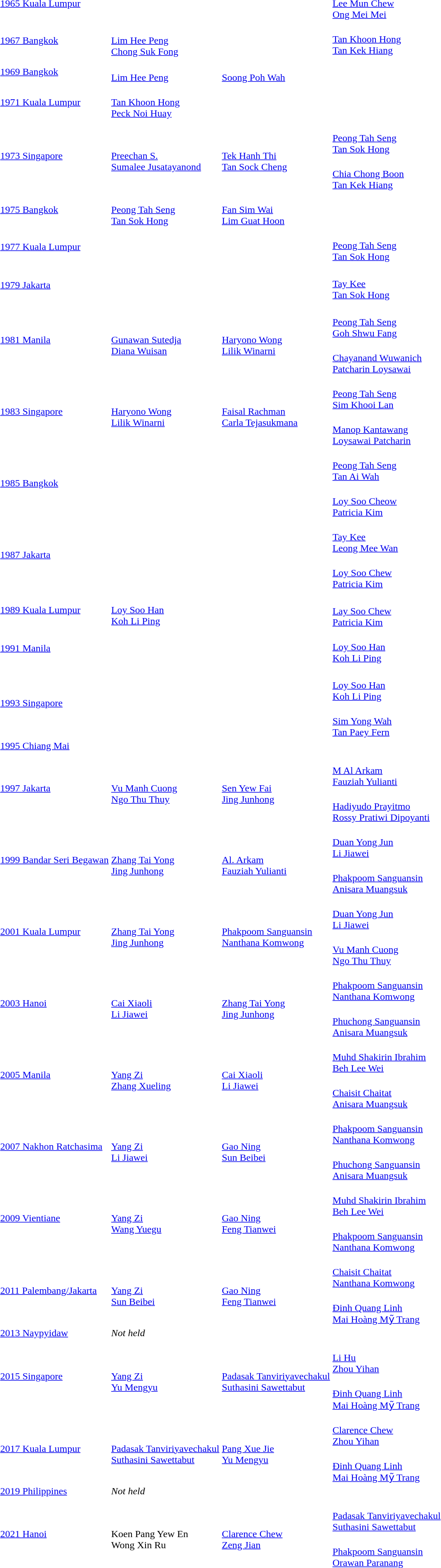<table>
<tr>
<td><a href='#'>1965 Kuala Lumpur</a><br></td>
<td></td>
<td></td>
<td><br><a href='#'>Lee Mun Chew</a><br><a href='#'>Ong Mei Mei</a></td>
</tr>
<tr>
<td rowspan=2><a href='#'>1967 Bangkok</a><br></td>
<td rowspan=2><br><a href='#'>Lim Hee Peng</a><br><a href='#'>Chong Suk Fong</a></td>
<td rowspan=2></td>
<td><br><a href='#'>Tan Khoon Hong</a><br><a href='#'>Tan Kek Hiang</a></td>
</tr>
<tr>
<td></td>
</tr>
<tr>
<td rowspan=2><a href='#'>1969 Bangkok</a><br></td>
<td rowspan=2><br><a href='#'>Lim Hee Peng</a></td>
<td rowspan=2><br><a href='#'>Soong Poh Wah</a></td>
<td></td>
</tr>
<tr>
<td></td>
</tr>
<tr>
<td rowspan=2><a href='#'>1971 Kuala Lumpur</a><br></td>
<td rowspan=2><br><a href='#'>Tan Khoon Hong</a><br><a href='#'>Peck Noi Huay</a></td>
<td rowspan=2></td>
<td></td>
</tr>
<tr>
<td></td>
</tr>
<tr>
<td rowspan=2><a href='#'>1973 Singapore</a><br></td>
<td rowspan=2><br><a href='#'>Preechan S.</a><br><a href='#'>Sumalee Jusatayanond</a></td>
<td rowspan=2><br><a href='#'>Tek Hanh Thi</a><br><a href='#'>Tan Sock Cheng</a></td>
<td><br><a href='#'>Peong Tah Seng</a><br><a href='#'>Tan Sok Hong</a></td>
</tr>
<tr>
<td><br><a href='#'>Chia Chong Boon</a><br><a href='#'>Tan Kek Hiang</a></td>
</tr>
<tr>
<td rowspan=2><a href='#'>1975 Bangkok</a><br></td>
<td rowspan=2><br><a href='#'>Peong Tah Seng</a><br><a href='#'>Tan Sok Hong</a></td>
<td rowspan=2><br><a href='#'>Fan Sim Wai</a><br><a href='#'>Lim Guat Hoon</a></td>
<td></td>
</tr>
<tr>
<td></td>
</tr>
<tr>
<td rowspan=2><a href='#'>1977 Kuala Lumpur</a><br></td>
<td rowspan=2></td>
<td rowspan=2></td>
<td><br><a href='#'>Peong Tah Seng</a><br><a href='#'>Tan Sok Hong</a></td>
</tr>
<tr>
<td></td>
</tr>
<tr>
<td rowspan=2><a href='#'>1979 Jakarta</a><br></td>
<td rowspan=2></td>
<td rowspan=2></td>
<td><br><a href='#'>Tay Kee</a><br><a href='#'>Tan Sok Hong</a></td>
</tr>
<tr>
<td></td>
</tr>
<tr>
<td rowspan=2><a href='#'>1981 Manila</a><br></td>
<td rowspan=2><br><a href='#'>Gunawan Sutedja</a><br><a href='#'>Diana Wuisan</a></td>
<td rowspan=2><br><a href='#'>Haryono Wong</a><br><a href='#'>Lilik Winarni</a></td>
<td><br><a href='#'>Peong Tah Seng</a><br><a href='#'>Goh Shwu Fang</a></td>
</tr>
<tr>
<td><br><a href='#'>Chayanand Wuwanich</a><br><a href='#'>Patcharin Loysawai</a></td>
</tr>
<tr>
<td rowspan=2><a href='#'>1983 Singapore</a><br></td>
<td rowspan=2><br><a href='#'>Haryono Wong</a><br><a href='#'>Lilik Winarni</a></td>
<td rowspan=2><br><a href='#'>Faisal Rachman</a><br><a href='#'>Carla Tejasukmana</a></td>
<td><br><a href='#'>Peong Tah Seng</a><br><a href='#'>Sim Khooi Lan</a></td>
</tr>
<tr>
<td><br><a href='#'>Manop Kantawang</a><br><a href='#'>Loysawai Patcharin</a></td>
</tr>
<tr>
<td rowspan=2><a href='#'>1985 Bangkok</a><br></td>
<td rowspan=2></td>
<td rowspan=2></td>
<td><br><a href='#'>Peong Tah Seng</a><br><a href='#'>Tan Ai Wah</a></td>
</tr>
<tr>
<td><br><a href='#'>Loy Soo Cheow</a><br><a href='#'>Patricia Kim</a></td>
</tr>
<tr>
<td rowspan=2><a href='#'>1987 Jakarta</a><br></td>
<td rowspan=2></td>
<td rowspan=2></td>
<td><br><a href='#'>Tay Kee</a><br><a href='#'>Leong Mee Wan</a></td>
</tr>
<tr>
<td><br><a href='#'>Loy Soo Chew</a><br><a href='#'>Patricia Kim</a></td>
</tr>
<tr>
<td rowspan=2><a href='#'>1989 Kuala Lumpur</a><br></td>
<td rowspan=2><br><a href='#'>Loy Soo Han</a><br><a href='#'>Koh Li Ping</a></td>
<td rowspan=2></td>
<td></td>
</tr>
<tr>
<td><br><a href='#'>Lay Soo Chew</a><br><a href='#'>Patricia Kim</a></td>
</tr>
<tr>
<td rowspan=2><a href='#'>1991 Manila</a><br></td>
<td rowspan=2></td>
<td rowspan=2></td>
<td><br><a href='#'>Loy Soo Han</a><br><a href='#'>Koh Li Ping</a></td>
</tr>
<tr>
<td></td>
</tr>
<tr>
<td rowspan=2><a href='#'>1993 Singapore</a><br></td>
<td rowspan=2></td>
<td rowspan=2></td>
<td><br><a href='#'>Loy Soo Han</a><br><a href='#'>Koh Li Ping</a></td>
</tr>
<tr>
<td><br><a href='#'>Sim Yong Wah</a><br><a href='#'>Tan Paey Fern</a></td>
</tr>
<tr>
<td rowspan=2><a href='#'>1995 Chiang Mai</a><br></td>
<td rowspan=2></td>
<td rowspan=2></td>
<td></td>
</tr>
<tr>
<td></td>
</tr>
<tr>
<td rowspan=2><a href='#'>1997 Jakarta</a><br></td>
<td rowspan=2><br><a href='#'>Vu Manh Cuong</a><br><a href='#'>Ngo Thu Thuy</a></td>
<td rowspan=2><br><a href='#'>Sen Yew Fai</a><br><a href='#'>Jing Junhong</a></td>
<td><br><a href='#'>M Al Arkam</a><br><a href='#'>Fauziah Yulianti</a></td>
</tr>
<tr>
<td><br><a href='#'>Hadiyudo Prayitmo</a><br><a href='#'>Rossy Pratiwi Dipoyanti</a></td>
</tr>
<tr>
<td rowspan=2><a href='#'>1999 Bandar Seri Begawan</a><br></td>
<td rowspan=2><br><a href='#'>Zhang Tai Yong</a><br><a href='#'>Jing Junhong</a></td>
<td rowspan=2><br><a href='#'>Al. Arkam</a><br><a href='#'>Fauziah Yulianti</a></td>
<td><br><a href='#'>Duan Yong Jun</a><br><a href='#'>Li Jiawei</a></td>
</tr>
<tr>
<td><br><a href='#'>Phakpoom Sanguansin</a><br><a href='#'>Anisara Muangsuk</a></td>
</tr>
<tr>
<td rowspan=2><a href='#'>2001 Kuala Lumpur</a><br></td>
<td rowspan=2><br><a href='#'>Zhang Tai Yong</a><br><a href='#'>Jing Junhong</a></td>
<td rowspan=2><br><a href='#'>Phakpoom Sanguansin</a><br><a href='#'>Nanthana Komwong</a></td>
<td><br><a href='#'>Duan Yong Jun</a><br><a href='#'>Li Jiawei</a></td>
</tr>
<tr>
<td><br><a href='#'>Vu Manh Cuong</a><br><a href='#'>Ngo Thu Thuy</a></td>
</tr>
<tr>
<td rowspan=2><a href='#'>2003 Hanoi</a><br></td>
<td rowspan=2><br><a href='#'>Cai Xiaoli</a><br><a href='#'>Li Jiawei</a></td>
<td rowspan=2><br><a href='#'>Zhang Tai Yong</a><br><a href='#'>Jing Junhong</a></td>
<td><br><a href='#'>Phakpoom Sanguansin</a><br><a href='#'>Nanthana Komwong</a></td>
</tr>
<tr>
<td><br><a href='#'>Phuchong Sanguansin</a><br><a href='#'>Anisara Muangsuk</a></td>
</tr>
<tr>
<td rowspan=2><a href='#'>2005 Manila</a><br></td>
<td rowspan=2><br><a href='#'>Yang Zi</a><br><a href='#'>Zhang Xueling</a></td>
<td rowspan=2><br><a href='#'>Cai Xiaoli</a><br><a href='#'>Li Jiawei</a></td>
<td><br><a href='#'>Muhd Shakirin Ibrahim</a><br><a href='#'>Beh Lee Wei</a></td>
</tr>
<tr>
<td><br><a href='#'>Chaisit Chaitat</a><br><a href='#'>Anisara Muangsuk</a></td>
</tr>
<tr>
<td rowspan=2><a href='#'>2007 Nakhon Ratchasima</a><br></td>
<td rowspan=2><br><a href='#'>Yang Zi</a><br><a href='#'>Li Jiawei</a></td>
<td rowspan=2><br><a href='#'>Gao Ning</a><br><a href='#'>Sun Beibei</a></td>
<td><br><a href='#'>Phakpoom Sanguansin</a><br><a href='#'>Nanthana Komwong</a></td>
</tr>
<tr>
<td><br><a href='#'>Phuchong Sanguansin</a><br><a href='#'>Anisara Muangsuk</a></td>
</tr>
<tr>
<td rowspan=2><a href='#'>2009 Vientiane</a><br></td>
<td rowspan=2><br><a href='#'>Yang Zi</a><br><a href='#'>Wang Yuegu</a></td>
<td rowspan=2><br><a href='#'>Gao Ning</a><br><a href='#'>Feng Tianwei</a></td>
<td><br><a href='#'>Muhd Shakirin Ibrahim</a><br><a href='#'>Beh Lee Wei</a></td>
</tr>
<tr>
<td><br><a href='#'>Phakpoom Sanguansin</a><br><a href='#'>Nanthana Komwong</a></td>
</tr>
<tr>
<td rowspan=2><a href='#'>2011 Palembang/Jakarta</a><br></td>
<td rowspan=2><br><a href='#'>Yang Zi</a><br><a href='#'>Sun Beibei</a></td>
<td rowspan=2><br><a href='#'>Gao Ning</a><br><a href='#'>Feng Tianwei</a></td>
<td><br><a href='#'>Chaisit Chaitat</a><br><a href='#'>Nanthana Komwong</a></td>
</tr>
<tr>
<td><br><a href='#'>Đinh Quang Linh</a><br><a href='#'>Mai Hoàng Mỹ Trang</a></td>
</tr>
<tr>
<td><a href='#'>2013 Naypyidaw</a><br></td>
<td colspan=3><em>Not held</em></td>
</tr>
<tr>
<td rowspan=2><a href='#'>2015 Singapore</a><br></td>
<td rowspan=2><br><a href='#'>Yang Zi</a><br><a href='#'>Yu Mengyu</a></td>
<td rowspan=2><br><a href='#'>Padasak Tanviriyavechakul</a><br><a href='#'>Suthasini Sawettabut</a></td>
<td><br><a href='#'>Li Hu</a><br><a href='#'>Zhou Yihan</a></td>
</tr>
<tr>
<td><br><a href='#'>Đinh Quang Linh</a><br><a href='#'>Mai Hoàng Mỹ Trang</a></td>
</tr>
<tr>
<td rowspan=2><a href='#'>2017 Kuala Lumpur</a><br></td>
<td rowspan=2><br><a href='#'>Padasak Tanviriyavechakul</a><br><a href='#'>Suthasini Sawettabut</a></td>
<td rowspan=2><br><a href='#'>Pang Xue Jie</a><br><a href='#'>Yu Mengyu</a></td>
<td><br><a href='#'>Clarence Chew</a><br><a href='#'>Zhou Yihan</a></td>
</tr>
<tr>
<td><br><a href='#'>Đinh Quang Linh</a><br><a href='#'>Mai Hoàng Mỹ Trang</a></td>
</tr>
<tr>
<td><a href='#'>2019 Philippines</a><br></td>
<td colspan=3><em>Not held</em></td>
</tr>
<tr>
<td rowspan=2><a href='#'>2021 Hanoi</a><br></td>
<td rowspan=2><br>Koen Pang Yew En<br>Wong Xin Ru</td>
<td rowspan=2><br><a href='#'>Clarence Chew</a><br><a href='#'>Zeng Jian</a></td>
<td><br><a href='#'>Padasak Tanviriyavechakul</a><br><a href='#'>Suthasini Sawettabut</a></td>
</tr>
<tr>
<td><br><a href='#'>Phakpoom Sanguansin</a><br><a href='#'>Orawan Paranang</a></td>
</tr>
<tr>
</tr>
</table>
